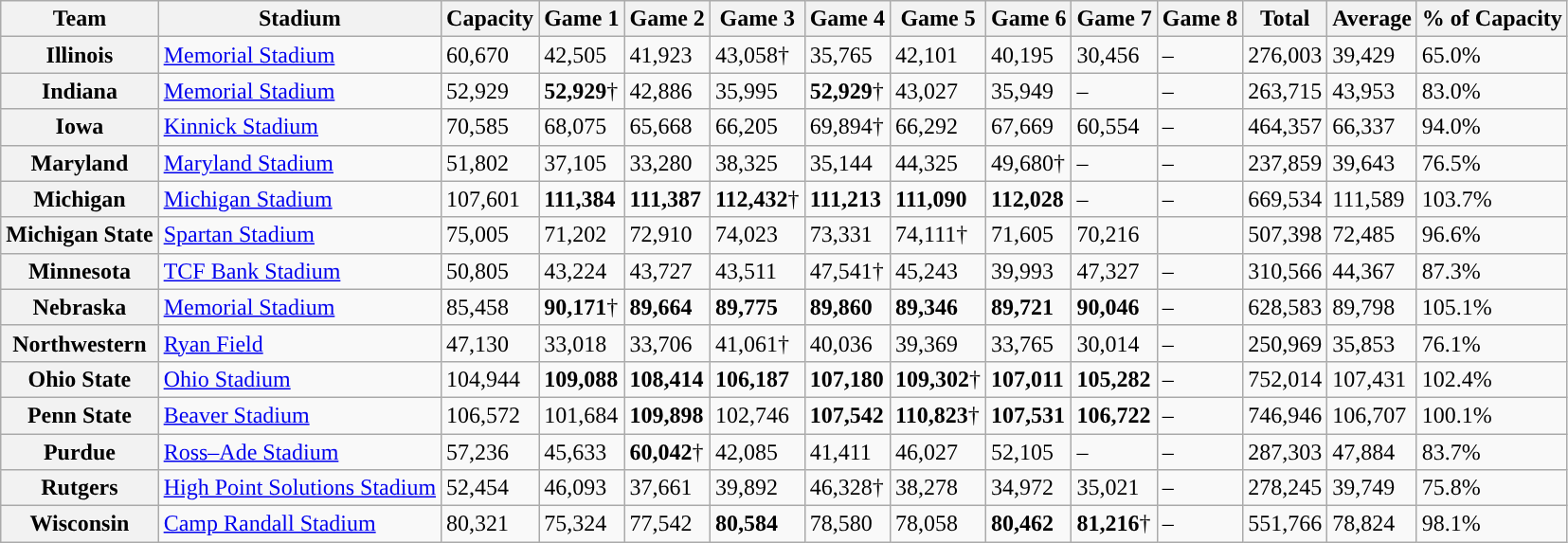<table class="wikitable sortable">
<tr>
<th>Team</th>
<th>Stadium</th>
<th>Capacity</th>
<th>Game 1</th>
<th>Game 2</th>
<th>Game 3</th>
<th>Game 4</th>
<th>Game 5</th>
<th>Game 6</th>
<th>Game 7</th>
<th>Game 8</th>
<th>Total</th>
<th>Average</th>
<th>% of Capacity</th>
</tr>
<tr>
<th>Illinois</th>
<td><a href='#'>Memorial Stadium</a></td>
<td>60,670</td>
<td>42,505</td>
<td>41,923</td>
<td>43,058†</td>
<td>35,765</td>
<td>42,101</td>
<td>40,195</td>
<td>30,456</td>
<td>–</td>
<td>276,003</td>
<td>39,429</td>
<td>65.0%</td>
</tr>
<tr>
<th>Indiana</th>
<td><a href='#'>Memorial Stadium</a></td>
<td>52,929</td>
<td><strong>52,929</strong>†</td>
<td>42,886</td>
<td>35,995</td>
<td><strong>52,929</strong>†</td>
<td>43,027</td>
<td>35,949</td>
<td>–</td>
<td>–</td>
<td>263,715</td>
<td>43,953</td>
<td>83.0%</td>
</tr>
<tr>
<th>Iowa</th>
<td><a href='#'>Kinnick Stadium</a></td>
<td>70,585</td>
<td>68,075</td>
<td>65,668</td>
<td>66,205</td>
<td>69,894†</td>
<td>66,292</td>
<td>67,669</td>
<td>60,554</td>
<td>–</td>
<td>464,357</td>
<td>66,337</td>
<td>94.0%</td>
</tr>
<tr>
<th>Maryland</th>
<td><a href='#'>Maryland Stadium</a></td>
<td>51,802</td>
<td>37,105</td>
<td>33,280</td>
<td>38,325</td>
<td>35,144</td>
<td>44,325</td>
<td>49,680†</td>
<td>–</td>
<td>–</td>
<td>237,859</td>
<td>39,643</td>
<td>76.5%</td>
</tr>
<tr>
<th>Michigan</th>
<td><a href='#'>Michigan Stadium</a></td>
<td>107,601</td>
<td><strong>111,384</strong></td>
<td><strong>111,387</strong></td>
<td><strong>112,432</strong>†</td>
<td><strong>111,213</strong></td>
<td><strong>111,090</strong></td>
<td><strong>112,028</strong></td>
<td>–</td>
<td>–</td>
<td>669,534</td>
<td>111,589</td>
<td>103.7%</td>
</tr>
<tr>
<th>Michigan State</th>
<td><a href='#'>Spartan Stadium</a></td>
<td>75,005</td>
<td>71,202</td>
<td>72,910</td>
<td>74,023</td>
<td>73,331</td>
<td>74,111†</td>
<td>71,605</td>
<td>70,216</td>
<td> </td>
<td>507,398</td>
<td>72,485</td>
<td>96.6%</td>
</tr>
<tr>
<th>Minnesota</th>
<td><a href='#'>TCF Bank Stadium</a></td>
<td>50,805 </td>
<td>43,224</td>
<td>43,727</td>
<td>43,511</td>
<td>47,541†</td>
<td>45,243</td>
<td>39,993</td>
<td>47,327</td>
<td>–</td>
<td>310,566</td>
<td>44,367</td>
<td>87.3%</td>
</tr>
<tr>
<th>Nebraska</th>
<td><a href='#'>Memorial Stadium</a></td>
<td>85,458</td>
<td><strong>90,171</strong>†</td>
<td><strong>89,664</strong></td>
<td><strong>89,775</strong></td>
<td><strong>89,860</strong></td>
<td><strong>89,346</strong></td>
<td><strong>89,721</strong></td>
<td><strong>90,046</strong></td>
<td>–</td>
<td>628,583</td>
<td>89,798</td>
<td>105.1%</td>
</tr>
<tr>
<th>Northwestern</th>
<td><a href='#'>Ryan Field</a></td>
<td>47,130</td>
<td>33,018</td>
<td>33,706</td>
<td>41,061†</td>
<td>40,036</td>
<td>39,369</td>
<td>33,765</td>
<td>30,014</td>
<td>–</td>
<td>250,969</td>
<td>35,853</td>
<td>76.1%</td>
</tr>
<tr>
<th>Ohio State</th>
<td><a href='#'>Ohio Stadium</a></td>
<td>104,944</td>
<td><strong>109,088</strong></td>
<td><strong>108,414</strong></td>
<td><strong>106,187</strong></td>
<td><strong>107,180</strong></td>
<td><strong>109,302</strong>†</td>
<td><strong>107,011</strong></td>
<td><strong>105,282</strong></td>
<td>–</td>
<td>752,014</td>
<td>107,431</td>
<td>102.4%</td>
</tr>
<tr>
<th>Penn State</th>
<td><a href='#'>Beaver Stadium</a></td>
<td>106,572</td>
<td>101,684</td>
<td><strong>109,898</strong></td>
<td>102,746</td>
<td><strong>107,542</strong></td>
<td><strong>110,823</strong>†</td>
<td><strong>107,531</strong></td>
<td><strong>106,722</strong></td>
<td>–</td>
<td>746,946</td>
<td>106,707</td>
<td>100.1%</td>
</tr>
<tr>
<th>Purdue</th>
<td><a href='#'>Ross–Ade Stadium</a></td>
<td>57,236</td>
<td>45,633</td>
<td><strong>60,042</strong>†</td>
<td>42,085</td>
<td>41,411</td>
<td>46,027</td>
<td>52,105</td>
<td>–</td>
<td>–</td>
<td>287,303</td>
<td>47,884</td>
<td>83.7%</td>
</tr>
<tr>
<th>Rutgers</th>
<td><a href='#'>High Point Solutions Stadium</a></td>
<td>52,454</td>
<td>46,093</td>
<td>37,661</td>
<td>39,892</td>
<td>46,328†</td>
<td>38,278</td>
<td>34,972</td>
<td>35,021</td>
<td>–</td>
<td>278,245</td>
<td>39,749</td>
<td>75.8%</td>
</tr>
<tr>
<th>Wisconsin</th>
<td><a href='#'>Camp Randall Stadium</a></td>
<td>80,321</td>
<td>75,324</td>
<td>77,542</td>
<td><strong>80,584</strong></td>
<td>78,580</td>
<td>78,058</td>
<td><strong>80,462</strong></td>
<td><strong>81,216</strong>†</td>
<td>–</td>
<td>551,766</td>
<td>78,824</td>
<td>98.1%</td>
</tr>
</table>
